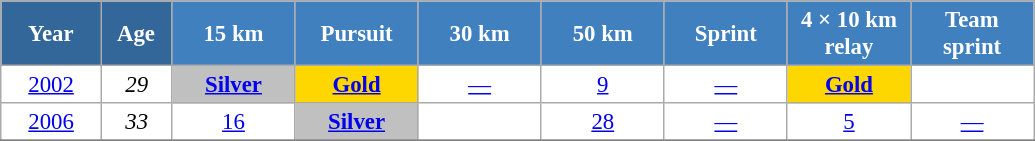<table class="wikitable" style="font-size:95%; text-align:center; border:grey solid 1px; border-collapse:collapse; background:#ffffff;">
<tr>
<th style="background-color:#369; color:white; width:60px;"> Year </th>
<th style="background-color:#369; color:white; width:40px;"> Age </th>
<th style="background-color:#4180be; color:white; width:75px;"> 15 km </th>
<th style="background-color:#4180be; color:white; width:75px;"> Pursuit </th>
<th style="background-color:#4180be; color:white; width:75px;"> 30 km </th>
<th style="background-color:#4180be; color:white; width:75px;"> 50 km </th>
<th style="background-color:#4180be; color:white; width:75px;"> Sprint </th>
<th style="background-color:#4180be; color:white; width:75px;"> 4 × 10 km <br> relay </th>
<th style="background-color:#4180be; color:white; width:75px;"> Team <br> sprint </th>
</tr>
<tr>
<td><a href='#'>2002</a></td>
<td><em>29</em></td>
<td style="background:silver;"><a href='#'><strong>Silver</strong></a></td>
<td style="background:gold;"><a href='#'><strong>Gold</strong></a></td>
<td><a href='#'>—</a></td>
<td><a href='#'>9</a></td>
<td><a href='#'>—</a></td>
<td style="background:gold;"><a href='#'><strong>Gold</strong></a></td>
<td></td>
</tr>
<tr>
<td><a href='#'>2006</a></td>
<td><em>33</em></td>
<td><a href='#'>16</a></td>
<td style="background:silver;"><a href='#'><strong>Silver</strong></a></td>
<td></td>
<td><a href='#'>28</a></td>
<td><a href='#'>—</a></td>
<td><a href='#'>5</a></td>
<td><a href='#'>—</a></td>
</tr>
<tr>
</tr>
</table>
